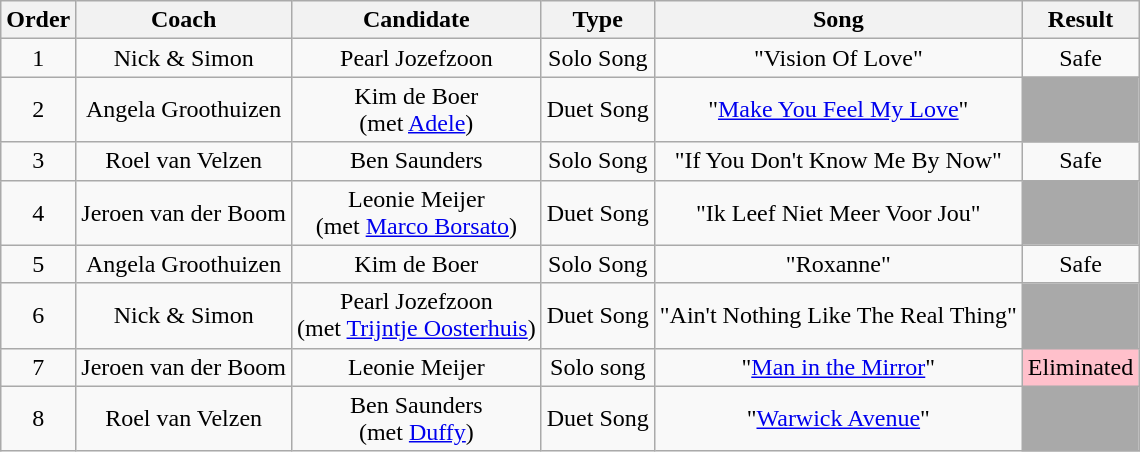<table class="wikitable" style="text-align: center; width: auto;">
<tr>
<th>Order</th>
<th>Coach</th>
<th>Candidate</th>
<th>Type</th>
<th>Song</th>
<th>Result</th>
</tr>
<tr>
<td>1</td>
<td>Nick & Simon</td>
<td>Pearl Jozefzoon</td>
<td>Solo Song</td>
<td>"Vision Of Love"</td>
<td>Safe</td>
</tr>
<tr>
<td>2</td>
<td>Angela Groothuizen</td>
<td>Kim de Boer<br>(met <a href='#'>Adele</a>)</td>
<td>Duet Song</td>
<td>"<a href='#'>Make You Feel My Love</a>"</td>
<td bgcolor="darkgray"></td>
</tr>
<tr>
<td>3</td>
<td>Roel van Velzen</td>
<td>Ben Saunders</td>
<td>Solo Song</td>
<td>"If You Don't Know Me By Now"</td>
<td>Safe</td>
</tr>
<tr>
<td>4</td>
<td>Jeroen van der Boom</td>
<td>Leonie Meijer<br>(met <a href='#'>Marco Borsato</a>)</td>
<td>Duet Song</td>
<td>"Ik Leef Niet Meer Voor Jou"</td>
<td bgcolor="darkgray"></td>
</tr>
<tr>
<td>5</td>
<td>Angela Groothuizen</td>
<td>Kim de Boer</td>
<td>Solo Song</td>
<td>"Roxanne"</td>
<td>Safe</td>
</tr>
<tr>
<td>6</td>
<td>Nick & Simon</td>
<td>Pearl Jozefzoon<br>(met <a href='#'>Trijntje Oosterhuis</a>)</td>
<td>Duet Song</td>
<td>"Ain't Nothing Like The Real Thing"</td>
<td bgcolor="darkgray"></td>
</tr>
<tr>
<td>7</td>
<td>Jeroen van der Boom</td>
<td>Leonie Meijer</td>
<td>Solo song</td>
<td>"<a href='#'>Man in the Mirror</a>"</td>
<td style="background:pink;">Eliminated</td>
</tr>
<tr>
<td>8</td>
<td>Roel van Velzen</td>
<td>Ben Saunders<br>(met <a href='#'>Duffy</a>)</td>
<td>Duet Song</td>
<td>"<a href='#'>Warwick Avenue</a>"</td>
<td bgcolor="darkgray"></td>
</tr>
</table>
